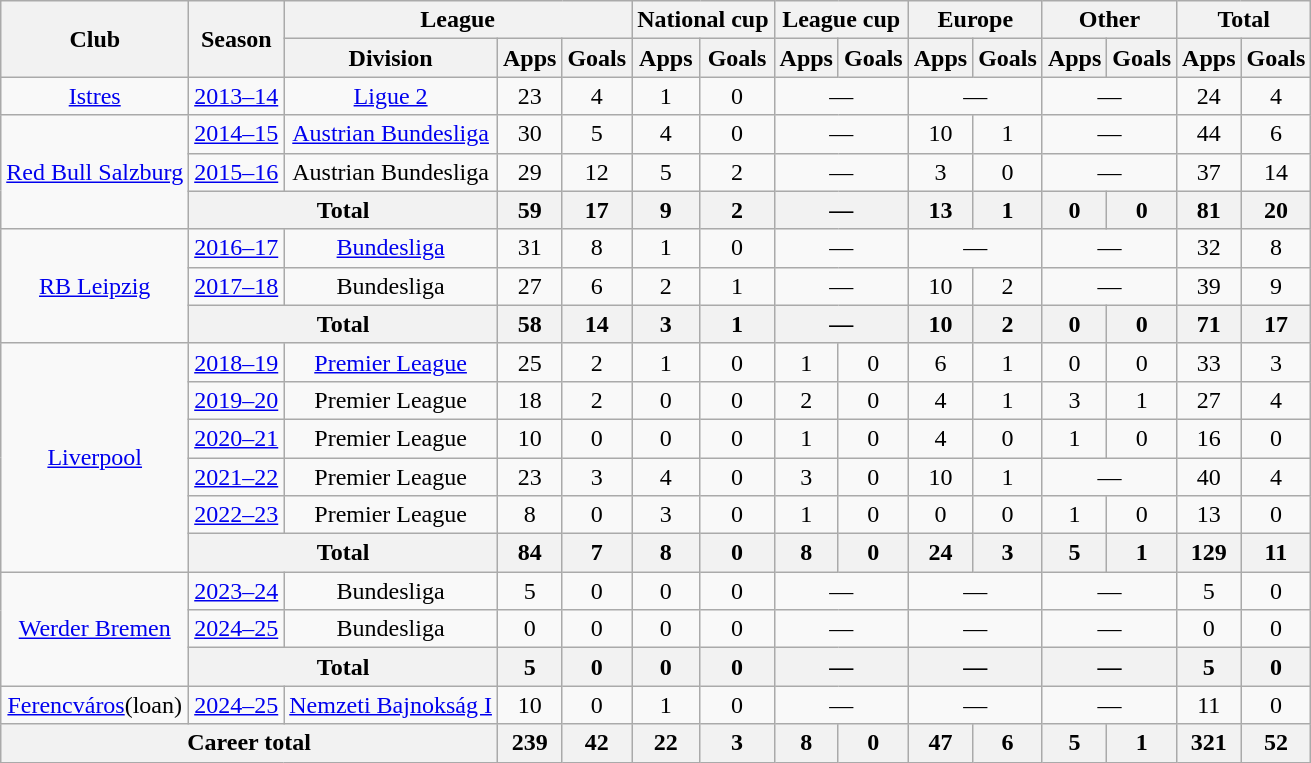<table class="wikitable" style="text-align: center;">
<tr>
<th rowspan="2">Club</th>
<th rowspan="2">Season</th>
<th colspan="3">League</th>
<th colspan="2">National cup</th>
<th colspan="2">League cup</th>
<th colspan="2">Europe</th>
<th colspan="2">Other</th>
<th colspan="2">Total</th>
</tr>
<tr>
<th>Division</th>
<th>Apps</th>
<th>Goals</th>
<th>Apps</th>
<th>Goals</th>
<th>Apps</th>
<th>Goals</th>
<th>Apps</th>
<th>Goals</th>
<th>Apps</th>
<th>Goals</th>
<th>Apps</th>
<th>Goals</th>
</tr>
<tr>
<td><a href='#'>Istres</a></td>
<td><a href='#'>2013–14</a></td>
<td><a href='#'>Ligue 2</a></td>
<td>23</td>
<td>4</td>
<td>1</td>
<td>0</td>
<td colspan="2">—</td>
<td colspan="2">—</td>
<td colspan="2">—</td>
<td>24</td>
<td>4</td>
</tr>
<tr>
<td rowspan="3"><a href='#'>Red Bull Salzburg</a></td>
<td><a href='#'>2014–15</a></td>
<td><a href='#'>Austrian Bundesliga</a></td>
<td>30</td>
<td>5</td>
<td>4</td>
<td>0</td>
<td colspan="2">—</td>
<td>10</td>
<td>1</td>
<td colspan="2">—</td>
<td>44</td>
<td>6</td>
</tr>
<tr>
<td><a href='#'>2015–16</a></td>
<td>Austrian Bundesliga</td>
<td>29</td>
<td>12</td>
<td>5</td>
<td>2</td>
<td colspan="2">—</td>
<td>3</td>
<td>0</td>
<td colspan="2">—</td>
<td>37</td>
<td>14</td>
</tr>
<tr>
<th colspan="2">Total</th>
<th>59</th>
<th>17</th>
<th>9</th>
<th>2</th>
<th colspan="2">—</th>
<th>13</th>
<th>1</th>
<th>0</th>
<th>0</th>
<th>81</th>
<th>20</th>
</tr>
<tr>
<td rowspan="3"><a href='#'>RB Leipzig</a></td>
<td><a href='#'>2016–17</a></td>
<td><a href='#'>Bundesliga</a></td>
<td>31</td>
<td>8</td>
<td>1</td>
<td>0</td>
<td colspan="2">—</td>
<td colspan="2">—</td>
<td colspan="2">—</td>
<td>32</td>
<td>8</td>
</tr>
<tr>
<td><a href='#'>2017–18</a></td>
<td>Bundesliga</td>
<td>27</td>
<td>6</td>
<td>2</td>
<td>1</td>
<td colspan="2">—</td>
<td>10</td>
<td>2</td>
<td colspan="2">—</td>
<td>39</td>
<td>9</td>
</tr>
<tr>
<th colspan="2">Total</th>
<th>58</th>
<th>14</th>
<th>3</th>
<th>1</th>
<th colspan="2">—</th>
<th>10</th>
<th>2</th>
<th>0</th>
<th>0</th>
<th>71</th>
<th>17</th>
</tr>
<tr>
<td rowspan="6"><a href='#'>Liverpool</a></td>
<td><a href='#'>2018–19</a></td>
<td><a href='#'>Premier League</a></td>
<td>25</td>
<td>2</td>
<td>1</td>
<td>0</td>
<td>1</td>
<td>0</td>
<td>6</td>
<td>1</td>
<td>0</td>
<td>0</td>
<td>33</td>
<td>3</td>
</tr>
<tr>
<td><a href='#'>2019–20</a></td>
<td>Premier League</td>
<td>18</td>
<td>2</td>
<td>0</td>
<td>0</td>
<td>2</td>
<td>0</td>
<td>4</td>
<td>1</td>
<td>3</td>
<td>1</td>
<td>27</td>
<td>4</td>
</tr>
<tr>
<td><a href='#'>2020–21</a></td>
<td>Premier League</td>
<td>10</td>
<td>0</td>
<td>0</td>
<td>0</td>
<td>1</td>
<td>0</td>
<td>4</td>
<td>0</td>
<td>1</td>
<td>0</td>
<td>16</td>
<td>0</td>
</tr>
<tr>
<td><a href='#'>2021–22</a></td>
<td>Premier League</td>
<td>23</td>
<td>3</td>
<td>4</td>
<td>0</td>
<td>3</td>
<td>0</td>
<td>10</td>
<td>1</td>
<td colspan="2">—</td>
<td>40</td>
<td>4</td>
</tr>
<tr>
<td><a href='#'>2022–23</a></td>
<td>Premier League</td>
<td>8</td>
<td>0</td>
<td>3</td>
<td>0</td>
<td>1</td>
<td>0</td>
<td>0</td>
<td>0</td>
<td>1</td>
<td>0</td>
<td>13</td>
<td>0</td>
</tr>
<tr>
<th colspan="2">Total</th>
<th>84</th>
<th>7</th>
<th>8</th>
<th>0</th>
<th>8</th>
<th>0</th>
<th>24</th>
<th>3</th>
<th>5</th>
<th>1</th>
<th>129</th>
<th>11</th>
</tr>
<tr>
<td rowspan="3"><a href='#'>Werder Bremen</a></td>
<td><a href='#'>2023–24</a></td>
<td>Bundesliga</td>
<td>5</td>
<td>0</td>
<td>0</td>
<td>0</td>
<td colspan="2">—</td>
<td colspan="2">—</td>
<td colspan="2">—</td>
<td>5</td>
<td>0</td>
</tr>
<tr>
<td><a href='#'>2024–25</a></td>
<td>Bundesliga</td>
<td>0</td>
<td>0</td>
<td>0</td>
<td>0</td>
<td colspan="2">—</td>
<td colspan="2">—</td>
<td colspan="2">—</td>
<td>0</td>
<td>0</td>
</tr>
<tr>
<th colspan="2">Total</th>
<th>5</th>
<th>0</th>
<th>0</th>
<th>0</th>
<th colspan="2">—</th>
<th colspan="2">—</th>
<th colspan="2">—</th>
<th>5</th>
<th>0</th>
</tr>
<tr>
<td><a href='#'>Ferencváros</a>(loan)</td>
<td><a href='#'>2024–25</a></td>
<td><a href='#'>Nemzeti Bajnokság I</a></td>
<td>10</td>
<td>0</td>
<td>1</td>
<td>0</td>
<td colspan="2">—</td>
<td colspan="2">—</td>
<td colspan="2">—</td>
<td>11</td>
<td>0</td>
</tr>
<tr>
<th colspan="3">Career total</th>
<th>239</th>
<th>42</th>
<th>22</th>
<th>3</th>
<th>8</th>
<th>0</th>
<th>47</th>
<th>6</th>
<th>5</th>
<th>1</th>
<th>321</th>
<th>52</th>
</tr>
</table>
